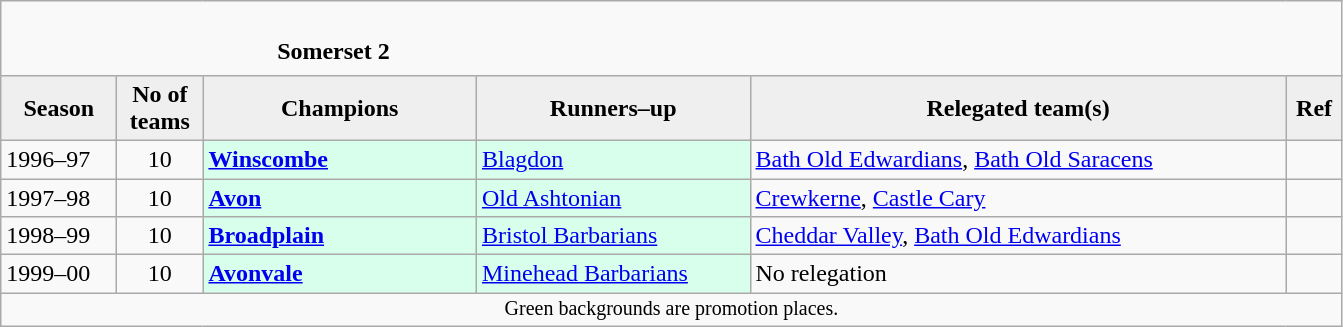<table class="wikitable" style="text-align: left;">
<tr>
<td colspan="11" cellpadding="0" cellspacing="0"><br><table border="0" style="width:100%;" cellpadding="0" cellspacing="0">
<tr>
<td style="width:20%; border:0;"></td>
<td style="border:0;"><strong>Somerset 2</strong></td>
<td style="width:20%; border:0;"></td>
</tr>
</table>
</td>
</tr>
<tr>
<th style="background:#efefef; width:70px;">Season</th>
<th style="background:#efefef; width:50px;">No of teams</th>
<th style="background:#efefef; width:175px;">Champions</th>
<th style="background:#efefef; width:175px;">Runners–up</th>
<th style="background:#efefef; width:350px;">Relegated team(s)</th>
<th style="background:#efefef; width:30px;">Ref</th>
</tr>
<tr align=left>
<td>1996–97</td>
<td style="text-align: center;">10</td>
<td style="background:#d8ffeb;"><strong><a href='#'>Winscombe</a></strong></td>
<td style="background:#d8ffeb;"><a href='#'>Blagdon</a></td>
<td><a href='#'>Bath Old Edwardians</a>, <a href='#'>Bath Old Saracens</a></td>
<td></td>
</tr>
<tr>
<td>1997–98</td>
<td style="text-align: center;">10</td>
<td style="background:#d8ffeb;"><strong><a href='#'>Avon</a></strong></td>
<td style="background:#d8ffeb;"><a href='#'>Old Ashtonian</a></td>
<td><a href='#'>Crewkerne</a>, <a href='#'>Castle Cary</a></td>
<td></td>
</tr>
<tr>
<td>1998–99</td>
<td style="text-align: center;">10</td>
<td style="background:#d8ffeb;"><strong><a href='#'>Broadplain</a></strong></td>
<td style="background:#d8ffeb;"><a href='#'>Bristol Barbarians</a></td>
<td><a href='#'>Cheddar Valley</a>, <a href='#'>Bath Old Edwardians</a></td>
<td></td>
</tr>
<tr>
<td>1999–00</td>
<td style="text-align: center;">10</td>
<td style="background:#d8ffeb;"><strong><a href='#'>Avonvale</a></strong></td>
<td style="background:#d8ffeb;"><a href='#'>Minehead Barbarians</a></td>
<td>No relegation</td>
<td></td>
</tr>
<tr>
<td colspan="15"  style="border:0; font-size:smaller; text-align:center;">Green backgrounds are promotion places.</td>
</tr>
</table>
